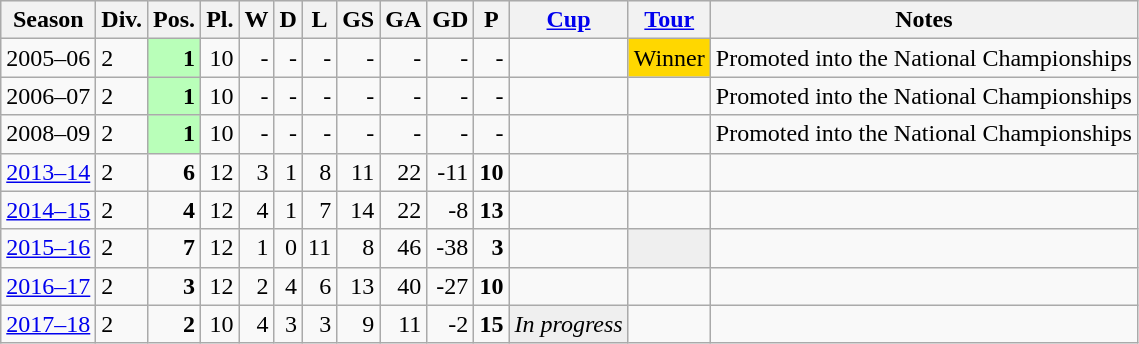<table class="wikitable">
<tr style="background:#efefef;">
<th>Season</th>
<th>Div.</th>
<th>Pos.</th>
<th>Pl.</th>
<th>W</th>
<th>D</th>
<th>L</th>
<th>GS</th>
<th>GA</th>
<th>GD</th>
<th>P</th>
<th><a href='#'>Cup</a></th>
<th><a href='#'>Tour</a></th>
<th>Notes</th>
</tr>
<tr>
<td>2005–06</td>
<td>2</td>
<td align=right bgcolor=#B9FFB9><strong>1</strong></td>
<td align=right>10</td>
<td align=right>-</td>
<td align=right>-</td>
<td align=right>-</td>
<td align=right>-</td>
<td align=right>-</td>
<td align=right>-</td>
<td align=right>-</td>
<td></td>
<td bgcolor=gold>Winner</td>
<td>Promoted into the National Championships</td>
</tr>
<tr>
<td>2006–07</td>
<td>2</td>
<td align=right bgcolor=#B9FFB9><strong>1</strong></td>
<td align=right>10</td>
<td align=right>-</td>
<td align=right>-</td>
<td align=right>-</td>
<td align=right>-</td>
<td align=right>-</td>
<td align=right>-</td>
<td align=right>-</td>
<td></td>
<td></td>
<td>Promoted into the National Championships</td>
</tr>
<tr>
<td>2008–09</td>
<td>2</td>
<td align=right bgcolor=#B9FFB9><strong>1</strong></td>
<td align=right>10</td>
<td align=right>-</td>
<td align=right>-</td>
<td align=right>-</td>
<td align=right>-</td>
<td align=right>-</td>
<td align=right>-</td>
<td align=right>-</td>
<td></td>
<td></td>
<td>Promoted into the National Championships</td>
</tr>
<tr>
<td><a href='#'>2013–14</a></td>
<td>2</td>
<td align=right><strong>6</strong></td>
<td align=right>12</td>
<td align=right>3</td>
<td align=right>1</td>
<td align=right>8</td>
<td align=right>11</td>
<td align=right>22</td>
<td align=right>-11</td>
<td align=right><strong>10</strong></td>
<td></td>
<td></td>
<td></td>
</tr>
<tr>
<td><a href='#'>2014–15</a></td>
<td>2</td>
<td align=right><strong>4</strong></td>
<td align=right>12</td>
<td align=right>4</td>
<td align=right>1</td>
<td align=right>7</td>
<td align=right>14</td>
<td align=right>22</td>
<td align=right>-8</td>
<td align=right><strong>13</strong></td>
<td></td>
<td></td>
<td></td>
</tr>
<tr>
<td><a href='#'>2015–16</a></td>
<td>2</td>
<td align=right><strong>7</strong></td>
<td align=right>12</td>
<td align=right>1</td>
<td align=right>0</td>
<td align=right>11</td>
<td align=right>8</td>
<td align=right>46</td>
<td align=right>-38</td>
<td align=right><strong>3</strong></td>
<td></td>
<td bgcolor=EFEFEF></td>
<td></td>
</tr>
<tr>
<td><a href='#'>2016–17</a></td>
<td>2</td>
<td align=right><strong>3</strong></td>
<td align=right>12</td>
<td align=right>2</td>
<td align=right>4</td>
<td align=right>6</td>
<td align=right>13</td>
<td align=right>40</td>
<td align=right>-27</td>
<td align=right><strong>10</strong></td>
<td></td>
<td></td>
<td></td>
</tr>
<tr>
<td><a href='#'>2017–18</a></td>
<td>2</td>
<td align=right><strong>2</strong></td>
<td align=right>10</td>
<td align=right>4</td>
<td align=right>3</td>
<td align=right>3</td>
<td align=right>9</td>
<td align=right>11</td>
<td align=right>-2</td>
<td align=right><strong>15</strong></td>
<td bgcolor=EFEFEF><em>In progress</em></td>
<td></td>
<td></td>
</tr>
</table>
